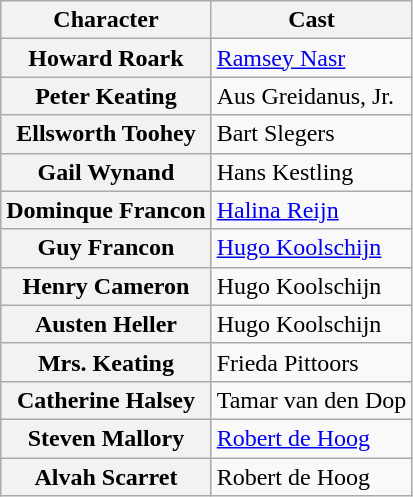<table class="wikitable sortable plainrowheaders">
<tr>
<th scope="col">Character</th>
<th scope="col">Cast</th>
</tr>
<tr>
<th scope="row">Howard Roark</th>
<td><a href='#'>Ramsey Nasr</a></td>
</tr>
<tr>
<th scope="row">Peter Keating</th>
<td>Aus Greidanus, Jr.</td>
</tr>
<tr>
<th scope="row">Ellsworth Toohey</th>
<td>Bart Slegers</td>
</tr>
<tr>
<th scope="row">Gail Wynand</th>
<td>Hans Kestling</td>
</tr>
<tr>
<th scope="row">Dominque Francon</th>
<td><a href='#'>Halina Reijn</a></td>
</tr>
<tr>
<th scope="row">Guy Francon</th>
<td><a href='#'>Hugo Koolschijn</a></td>
</tr>
<tr>
<th scope="row">Henry Cameron</th>
<td>Hugo Koolschijn</td>
</tr>
<tr>
<th scope="row">Austen Heller</th>
<td>Hugo Koolschijn</td>
</tr>
<tr>
<th scope="row">Mrs. Keating</th>
<td>Frieda Pittoors</td>
</tr>
<tr>
<th scope="row">Catherine Halsey</th>
<td>Tamar van den Dop</td>
</tr>
<tr>
<th scope="row">Steven Mallory</th>
<td><a href='#'>Robert de Hoog</a></td>
</tr>
<tr>
<th scope="row">Alvah Scarret</th>
<td>Robert de Hoog</td>
</tr>
</table>
